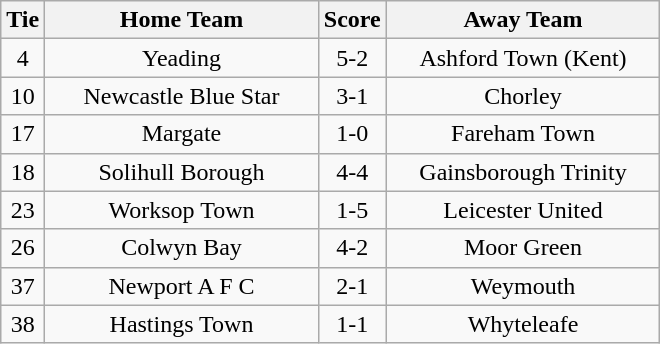<table class="wikitable" style="text-align:center;">
<tr>
<th width=20>Tie</th>
<th width=175>Home Team</th>
<th width=20>Score</th>
<th width=175>Away Team</th>
</tr>
<tr>
<td>4</td>
<td>Yeading</td>
<td>5-2</td>
<td>Ashford Town (Kent)</td>
</tr>
<tr>
<td>10</td>
<td>Newcastle Blue Star</td>
<td>3-1</td>
<td>Chorley</td>
</tr>
<tr>
<td>17</td>
<td>Margate</td>
<td>1-0</td>
<td>Fareham Town</td>
</tr>
<tr>
<td>18</td>
<td>Solihull Borough</td>
<td>4-4</td>
<td>Gainsborough Trinity</td>
</tr>
<tr>
<td>23</td>
<td>Worksop Town</td>
<td>1-5</td>
<td>Leicester United</td>
</tr>
<tr>
<td>26</td>
<td>Colwyn Bay</td>
<td>4-2</td>
<td>Moor Green</td>
</tr>
<tr>
<td>37</td>
<td>Newport A F C</td>
<td>2-1</td>
<td>Weymouth</td>
</tr>
<tr>
<td>38</td>
<td>Hastings Town</td>
<td>1-1</td>
<td>Whyteleafe</td>
</tr>
</table>
